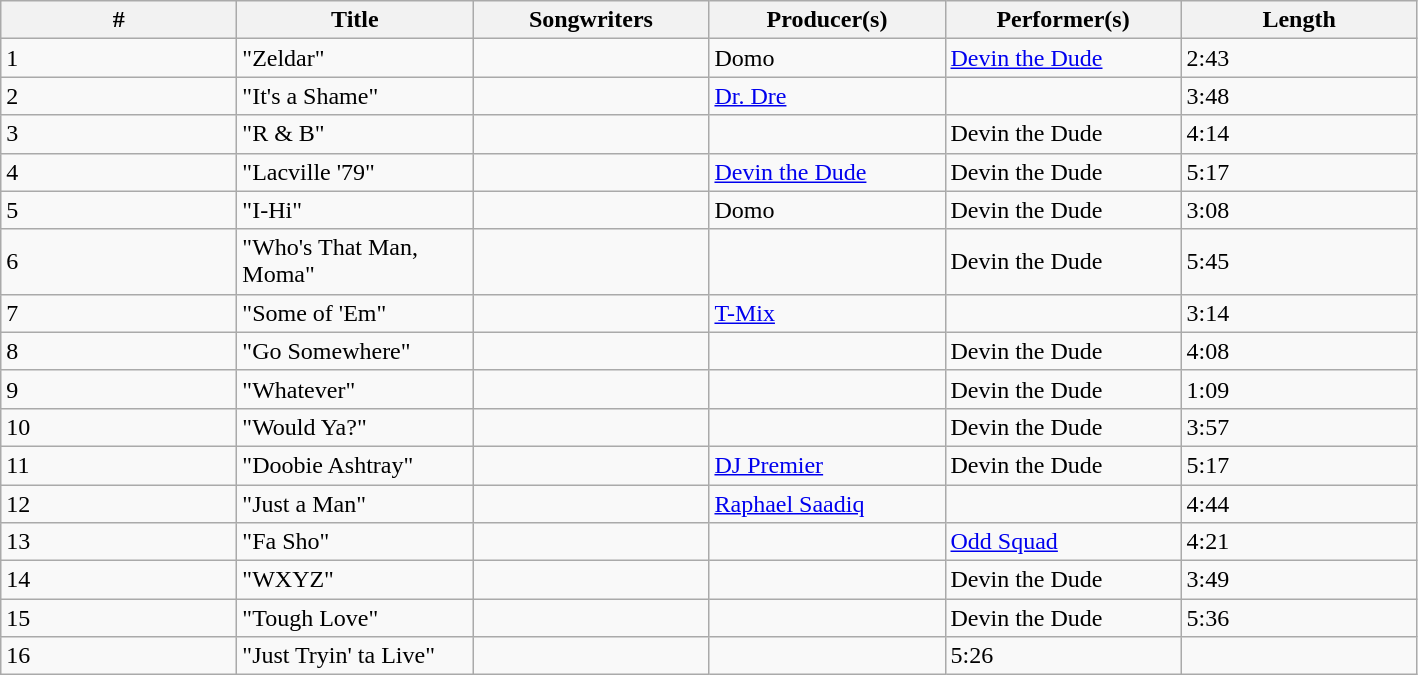<table class="wikitable sortable">
<tr>
<th align="center" width="150">#</th>
<th align="center" width="150">Title</th>
<th align="center" width="150">Songwriters</th>
<th align="center" width="150">Producer(s)</th>
<th align="center" width="150">Performer(s)</th>
<th align="center" width="150">Length</th>
</tr>
<tr>
<td>1</td>
<td>"Zeldar"</td>
<td></td>
<td>Domo</td>
<td><a href='#'>Devin the Dude</a></td>
<td>2:43</td>
</tr>
<tr>
<td>2</td>
<td>"It's a Shame"</td>
<td></td>
<td><a href='#'>Dr. Dre</a></td>
<td></td>
<td>3:48</td>
</tr>
<tr>
<td>3</td>
<td>"R & B"</td>
<td></td>
<td></td>
<td>Devin the Dude</td>
<td>4:14</td>
</tr>
<tr>
<td>4</td>
<td>"Lacville '79"</td>
<td></td>
<td><a href='#'>Devin the Dude</a></td>
<td>Devin the Dude</td>
<td>5:17</td>
</tr>
<tr>
<td>5</td>
<td>"I-Hi"</td>
<td></td>
<td>Domo</td>
<td>Devin the Dude</td>
<td>3:08</td>
</tr>
<tr>
<td>6</td>
<td>"Who's That Man, Moma"</td>
<td></td>
<td></td>
<td>Devin the Dude</td>
<td>5:45</td>
</tr>
<tr>
<td>7</td>
<td>"Some of 'Em"</td>
<td></td>
<td><a href='#'>T-Mix</a></td>
<td></td>
<td>3:14</td>
</tr>
<tr>
<td>8</td>
<td>"Go Somewhere"</td>
<td></td>
<td></td>
<td>Devin the Dude</td>
<td>4:08</td>
</tr>
<tr>
<td>9</td>
<td>"Whatever"</td>
<td></td>
<td></td>
<td>Devin the Dude</td>
<td>1:09</td>
</tr>
<tr>
<td>10</td>
<td>"Would Ya?"</td>
<td></td>
<td></td>
<td>Devin the Dude</td>
<td>3:57</td>
</tr>
<tr>
<td>11</td>
<td>"Doobie Ashtray"</td>
<td></td>
<td><a href='#'>DJ Premier</a></td>
<td>Devin the Dude</td>
<td>5:17</td>
</tr>
<tr>
<td>12</td>
<td>"Just a Man"</td>
<td></td>
<td><a href='#'>Raphael Saadiq</a></td>
<td></td>
<td>4:44</td>
</tr>
<tr>
<td>13</td>
<td>"Fa Sho"</td>
<td></td>
<td></td>
<td><a href='#'>Odd Squad</a></td>
<td>4:21</td>
</tr>
<tr>
<td>14</td>
<td>"WXYZ"</td>
<td></td>
<td></td>
<td>Devin the Dude</td>
<td>3:49</td>
</tr>
<tr>
<td>15</td>
<td>"Tough Love"</td>
<td></td>
<td></td>
<td>Devin the Dude</td>
<td>5:36</td>
</tr>
<tr>
<td>16</td>
<td>"Just Tryin' ta Live"</td>
<td></td>
<td></td>
<td>5:26</td>
</tr>
</table>
